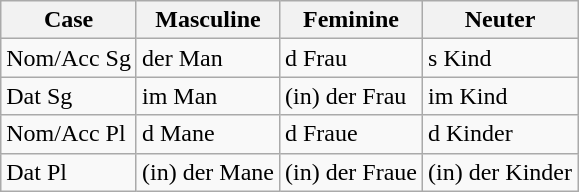<table class="wikitable" border="1">
<tr>
<th>Case</th>
<th>Masculine</th>
<th>Feminine</th>
<th>Neuter</th>
</tr>
<tr>
<td>Nom/Acc Sg</td>
<td>der Man</td>
<td>d Frau</td>
<td>s Kind</td>
</tr>
<tr>
<td>Dat Sg</td>
<td>im Man</td>
<td>(in) der Frau</td>
<td>im Kind</td>
</tr>
<tr>
<td>Nom/Acc Pl</td>
<td>d Mane</td>
<td>d Fraue</td>
<td>d Kinder</td>
</tr>
<tr>
<td>Dat Pl</td>
<td>(in) der Mane</td>
<td>(in) der Fraue</td>
<td>(in) der Kinder</td>
</tr>
</table>
